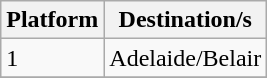<table class="wikitable">
<tr>
<th>Platform</th>
<th>Destination/s</th>
</tr>
<tr>
<td style=background:#><span>1</span></td>
<td>Adelaide/Belair</td>
</tr>
<tr>
</tr>
</table>
